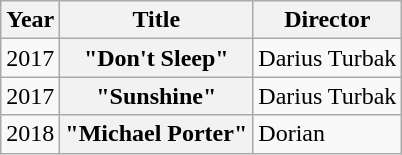<table class="wikitable">
<tr>
<th>Year</th>
<th>Title</th>
<th>Director</th>
</tr>
<tr>
<td>2017</td>
<th>"Don't Sleep"</th>
<td>Darius Turbak</td>
</tr>
<tr>
<td>2017</td>
<th>"Sunshine"</th>
<td>Darius Turbak</td>
</tr>
<tr>
<td>2018</td>
<th>"Michael Porter"</th>
<td>Dorian</td>
</tr>
</table>
